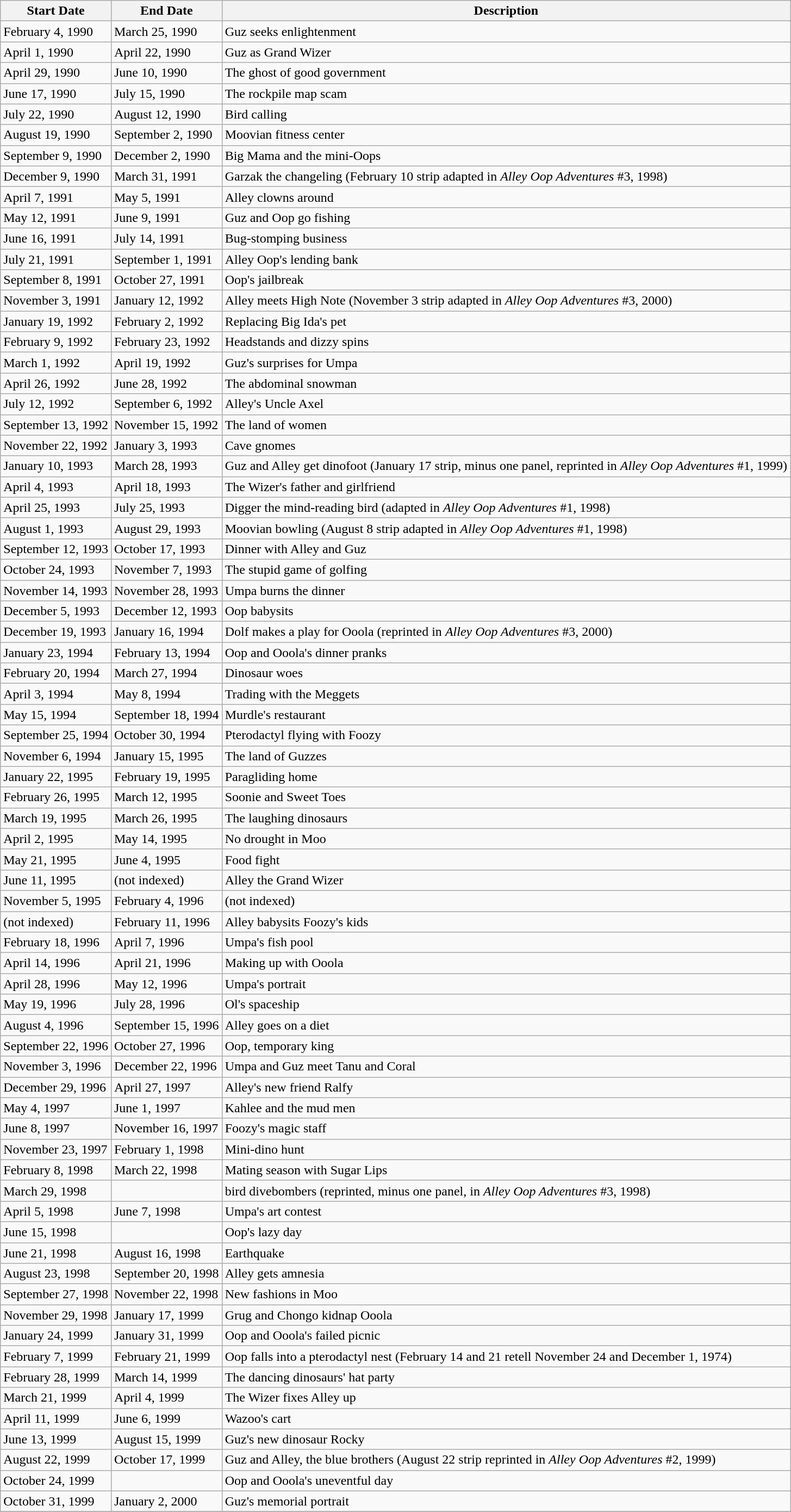<table class="wikitable">
<tr>
<th>Start Date</th>
<th>End Date</th>
<th>Description</th>
</tr>
<tr>
<td>February 4, 1990</td>
<td>March 25, 1990</td>
<td>Guz seeks enlightenment</td>
</tr>
<tr>
<td>April 1, 1990</td>
<td>April 22, 1990</td>
<td>Guz as Grand Wizer</td>
</tr>
<tr>
<td>April 29, 1990</td>
<td>June 10, 1990</td>
<td>The ghost of good government</td>
</tr>
<tr>
<td>June 17, 1990</td>
<td>July 15, 1990</td>
<td>The rockpile map scam</td>
</tr>
<tr>
<td>July 22, 1990</td>
<td>August 12, 1990</td>
<td>Bird calling</td>
</tr>
<tr>
<td>August 19, 1990</td>
<td>September 2, 1990</td>
<td>Moovian fitness center</td>
</tr>
<tr>
<td>September 9, 1990</td>
<td>December 2, 1990</td>
<td>Big Mama and the mini-Oops</td>
</tr>
<tr>
<td>December 9, 1990</td>
<td>March 31, 1991</td>
<td>Garzak the changeling (February 10 strip adapted in <em>Alley Oop Adventures</em> #3, 1998)</td>
</tr>
<tr>
<td>April 7, 1991</td>
<td>May 5, 1991</td>
<td>Alley clowns around</td>
</tr>
<tr>
<td>May 12, 1991</td>
<td>June 9, 1991</td>
<td>Guz and Oop go fishing</td>
</tr>
<tr>
<td>June 16, 1991</td>
<td>July 14, 1991</td>
<td>Bug-stomping business</td>
</tr>
<tr>
<td>July 21, 1991</td>
<td>September 1, 1991</td>
<td>Alley Oop's lending bank</td>
</tr>
<tr>
<td>September 8, 1991</td>
<td>October 27, 1991</td>
<td>Oop's jailbreak</td>
</tr>
<tr>
<td>November 3, 1991</td>
<td>January 12, 1992</td>
<td>Alley meets High Note (November 3 strip adapted in <em>Alley Oop Adventures</em> #3, 2000)</td>
</tr>
<tr>
<td>January 19, 1992</td>
<td>February 2, 1992</td>
<td>Replacing Big Ida's pet</td>
</tr>
<tr>
<td>February 9, 1992</td>
<td>February 23, 1992</td>
<td>Headstands and dizzy spins</td>
</tr>
<tr>
<td>March 1, 1992</td>
<td>April 19, 1992</td>
<td>Guz's surprises for Umpa</td>
</tr>
<tr>
<td>April 26, 1992</td>
<td>June 28, 1992</td>
<td>The abdominal snowman</td>
</tr>
<tr>
<td>July 12, 1992</td>
<td>September 6, 1992</td>
<td>Alley's Uncle Axel</td>
</tr>
<tr>
<td>September 13, 1992</td>
<td>November 15, 1992</td>
<td>The land of women</td>
</tr>
<tr>
<td>November 22, 1992</td>
<td>January 3, 1993</td>
<td>Cave gnomes</td>
</tr>
<tr>
<td>January 10, 1993</td>
<td>March 28, 1993</td>
<td>Guz and Alley get dinofoot (January 17 strip, minus one panel, reprinted in <em>Alley Oop Adventures</em> #1, 1999)</td>
</tr>
<tr>
<td>April 4, 1993</td>
<td>April 18, 1993</td>
<td>The Wizer's father and girlfriend</td>
</tr>
<tr>
<td>April 25, 1993</td>
<td>July 25, 1993</td>
<td>Digger the mind-reading bird (adapted in <em>Alley Oop Adventures</em> #1, 1998)</td>
</tr>
<tr>
<td>August 1, 1993</td>
<td>August 29, 1993</td>
<td>Moovian bowling (August 8 strip adapted in <em>Alley Oop Adventures</em> #1, 1998)</td>
</tr>
<tr>
<td>September 12, 1993</td>
<td>October 17, 1993</td>
<td>Dinner with Alley and Guz</td>
</tr>
<tr>
<td>October 24, 1993</td>
<td>November 7, 1993</td>
<td>The stupid game of golfing</td>
</tr>
<tr>
<td>November 14, 1993</td>
<td>November 28, 1993</td>
<td>Umpa burns the dinner</td>
</tr>
<tr>
<td>December 5, 1993</td>
<td>December 12, 1993</td>
<td>Oop babysits</td>
</tr>
<tr>
<td>December 19, 1993</td>
<td>January 16, 1994</td>
<td>Dolf makes a play for Ooola (reprinted in <em>Alley Oop Adventures</em> #3, 2000)</td>
</tr>
<tr>
<td>January 23, 1994</td>
<td>February 13, 1994</td>
<td>Oop and Ooola's dinner pranks</td>
</tr>
<tr>
<td>February 20, 1994</td>
<td>March 27, 1994</td>
<td>Dinosaur woes</td>
</tr>
<tr>
<td>April 3, 1994</td>
<td>May 8, 1994</td>
<td>Trading with the Meggets</td>
</tr>
<tr>
<td>May 15, 1994</td>
<td>September 18, 1994</td>
<td>Murdle's restaurant</td>
</tr>
<tr>
<td>September 25, 1994</td>
<td>October 30, 1994</td>
<td>Pterodactyl flying with Foozy</td>
</tr>
<tr>
<td>November 6, 1994</td>
<td>January 15, 1995</td>
<td>The land of Guzzes</td>
</tr>
<tr>
<td>January 22, 1995</td>
<td>February 19, 1995</td>
<td>Paragliding home</td>
</tr>
<tr>
<td>February 26, 1995</td>
<td>March 12, 1995</td>
<td>Soonie and Sweet Toes</td>
</tr>
<tr>
<td>March 19, 1995</td>
<td>March 26, 1995</td>
<td>The laughing dinosaurs</td>
</tr>
<tr>
<td>April 2, 1995</td>
<td>May 14, 1995</td>
<td>No drought in Moo</td>
</tr>
<tr>
<td>May 21, 1995</td>
<td>June 4, 1995</td>
<td>Food fight</td>
</tr>
<tr>
<td>June 11, 1995</td>
<td>(not indexed)</td>
<td>Alley the Grand Wizer</td>
</tr>
<tr>
<td>November 5, 1995</td>
<td>February 4, 1996</td>
<td>(not indexed)</td>
</tr>
<tr>
<td>(not indexed)</td>
<td>February 11, 1996</td>
<td>Alley babysits Foozy's kids</td>
</tr>
<tr>
<td>February 18, 1996</td>
<td>April 7, 1996</td>
<td>Umpa's fish pool</td>
</tr>
<tr>
<td>April 14, 1996</td>
<td>April 21, 1996</td>
<td>Making up with Ooola</td>
</tr>
<tr>
<td>April 28, 1996</td>
<td>May 12, 1996</td>
<td>Umpa's portrait</td>
</tr>
<tr>
<td>May 19, 1996</td>
<td>July 28, 1996</td>
<td>Ol's spaceship</td>
</tr>
<tr>
<td>August 4, 1996</td>
<td>September 15, 1996</td>
<td>Alley goes on a diet</td>
</tr>
<tr>
<td>September 22, 1996</td>
<td>October 27, 1996</td>
<td>Oop, temporary king</td>
</tr>
<tr>
<td>November 3, 1996</td>
<td>December 22, 1996</td>
<td>Umpa and Guz meet Tanu and Coral</td>
</tr>
<tr>
<td>December 29, 1996</td>
<td>April 27, 1997</td>
<td>Alley's new friend Ralfy</td>
</tr>
<tr>
<td>May 4, 1997</td>
<td>June 1, 1997</td>
<td>Kahlee and the mud men</td>
</tr>
<tr>
<td>June 8, 1997</td>
<td>November 16, 1997</td>
<td>Foozy's magic staff</td>
</tr>
<tr>
<td>November 23, 1997</td>
<td>February 1, 1998</td>
<td>Mini-dino hunt</td>
</tr>
<tr>
<td>February 8, 1998</td>
<td>March 22, 1998</td>
<td>Mating season with Sugar Lips</td>
</tr>
<tr>
<td>March 29, 1998</td>
<td></td>
<td>bird divebombers (reprinted, minus one panel, in <em>Alley Oop Adventures</em> #3, 1998)</td>
</tr>
<tr>
<td>April 5, 1998</td>
<td>June 7, 1998</td>
<td>Umpa's art contest</td>
</tr>
<tr>
<td>June 15, 1998</td>
<td></td>
<td>Oop's lazy day</td>
</tr>
<tr>
<td>June 21, 1998</td>
<td>August 16, 1998</td>
<td>Earthquake</td>
</tr>
<tr>
<td>August 23, 1998</td>
<td>September 20, 1998</td>
<td>Alley gets amnesia</td>
</tr>
<tr>
<td>September 27, 1998</td>
<td>November 22, 1998</td>
<td>New fashions in Moo</td>
</tr>
<tr>
<td>November 29, 1998</td>
<td>January 17, 1999</td>
<td>Grug and Chongo kidnap Ooola</td>
</tr>
<tr>
<td>January 24, 1999</td>
<td>January 31, 1999</td>
<td>Oop and Ooola's failed picnic</td>
</tr>
<tr>
<td>February 7, 1999</td>
<td>February 21, 1999</td>
<td>Oop falls into a pterodactyl nest (February 14 and 21 retell November 24 and December 1, 1974)</td>
</tr>
<tr>
<td>February 28, 1999</td>
<td>March 14, 1999</td>
<td>The dancing dinosaurs' hat party</td>
</tr>
<tr>
<td>March 21, 1999</td>
<td>April 4, 1999</td>
<td>The Wizer fixes Alley up</td>
</tr>
<tr>
<td>April 11, 1999</td>
<td>June 6, 1999</td>
<td>Wazoo's cart</td>
</tr>
<tr>
<td>June 13, 1999</td>
<td>August 15, 1999</td>
<td>Guz's new dinosaur Rocky</td>
</tr>
<tr>
<td>August 22, 1999</td>
<td>October 17, 1999</td>
<td>Guz and Alley, the blue brothers (August 22 strip reprinted in <em>Alley Oop Adventures</em> #2, 1999)</td>
</tr>
<tr>
<td>October 24, 1999</td>
<td></td>
<td>Oop and Ooola's uneventful day</td>
</tr>
<tr>
<td>October 31, 1999</td>
<td>January 2, 2000</td>
<td>Guz's memorial portrait</td>
</tr>
<tr>
</tr>
</table>
